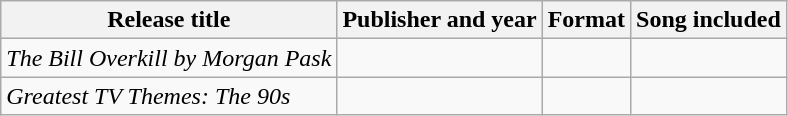<table class="wikitable">
<tr>
<th>Release title</th>
<th>Publisher and year</th>
<th>Format</th>
<th>Song included</th>
</tr>
<tr>
<td><em>The Bill Overkill by Morgan Pask</em></td>
<td></td>
<td></td>
<td></td>
</tr>
<tr>
<td><em>Greatest TV Themes: The 90s</em></td>
<td></td>
<td></td>
<td></td>
</tr>
</table>
